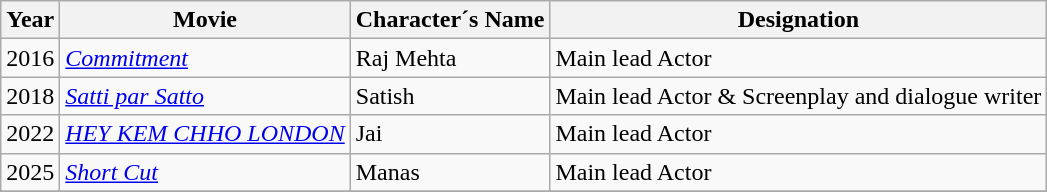<table class="wikitable">
<tr>
<th>Year</th>
<th>Movie</th>
<th>Character´s Name</th>
<th>Designation</th>
</tr>
<tr>
<td>2016</td>
<td><em><a href='#'>Commitment</a></em></td>
<td>Raj Mehta</td>
<td>Main lead Actor</td>
</tr>
<tr>
<td>2018</td>
<td><em><a href='#'>Satti par Satto</a></em></td>
<td>Satish</td>
<td>Main lead Actor & Screenplay and dialogue writer</td>
</tr>
<tr>
<td>2022</td>
<td><em><a href='#'>HEY KEM CHHO LONDON</a></em></td>
<td>Jai</td>
<td>Main lead Actor</td>
</tr>
<tr>
<td>2025</td>
<td><em><a href='#'>Short Cut</a></em></td>
<td>Manas</td>
<td>Main lead Actor</td>
</tr>
<tr>
</tr>
</table>
